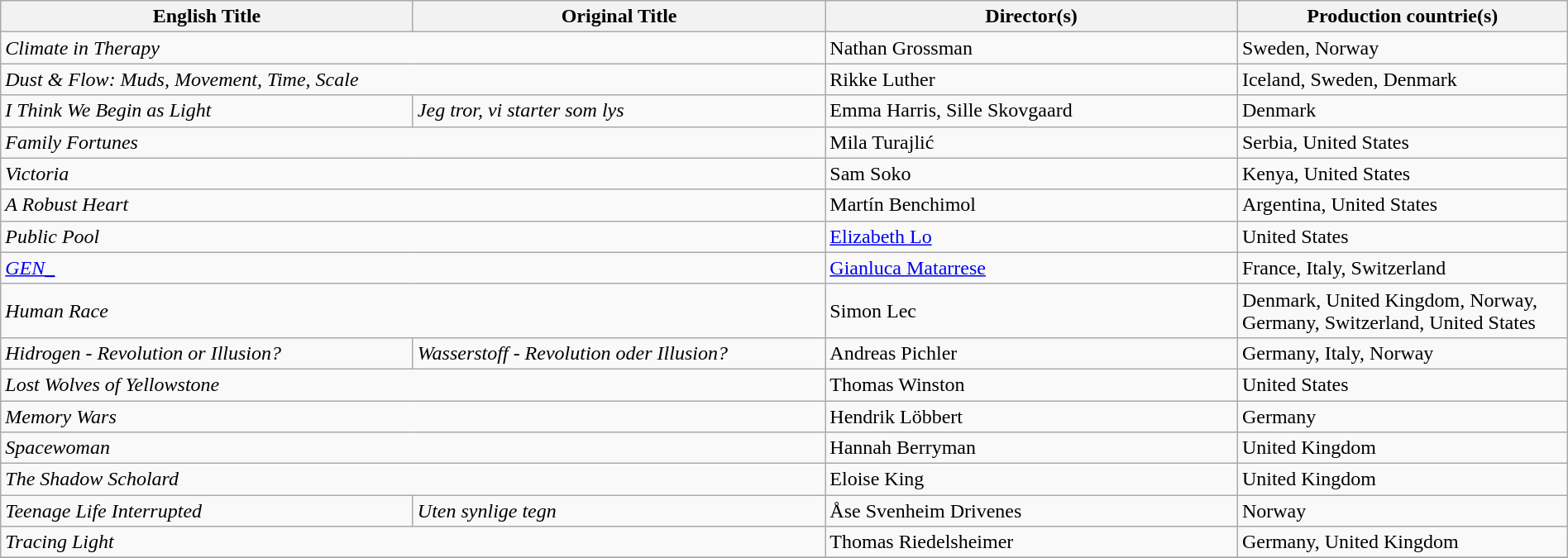<table class="wikitable" style="width:100%; margin-bottom:4px">
<tr>
<th scope="col" width="25%">English Title</th>
<th scope="col" width="25%">Original Title</th>
<th scope="col" width="25%">Director(s)</th>
<th scope="col" width="20%">Production countrie(s)</th>
</tr>
<tr>
<td colspan="2"><em>Climate in Therapy</em></td>
<td>Nathan Grossman</td>
<td>Sweden, Norway</td>
</tr>
<tr>
<td colspan="2"><em>Dust & Flow: Muds, Movement, Time, Scale</em></td>
<td>Rikke Luther</td>
<td>Iceland, Sweden, Denmark</td>
</tr>
<tr>
<td><em>I Think We Begin as Light</em></td>
<td><em>Jeg tror, vi starter som lys</em></td>
<td>Emma Harris, Sille Skovgaard</td>
<td>Denmark</td>
</tr>
<tr>
<td colspan="2"><em>Family Fortunes</em></td>
<td>Mila Turajlić</td>
<td>Serbia, United States</td>
</tr>
<tr>
<td colspan="2"><em>Victoria</em></td>
<td>Sam Soko</td>
<td>Kenya, United States</td>
</tr>
<tr>
<td colspan="2"><em>A Robust Heart</em></td>
<td>Martín Benchimol</td>
<td>Argentina, United States</td>
</tr>
<tr>
<td colspan="2"><em>Public Pool</em></td>
<td><a href='#'>Elizabeth Lo</a></td>
<td>United States</td>
</tr>
<tr>
<td colspan="2"><em><a href='#'>GEN_</a></em></td>
<td><a href='#'>Gianluca Matarrese</a></td>
<td>France, Italy, Switzerland</td>
</tr>
<tr>
<td colspan="2"><em>Human Race</em></td>
<td>Simon Lec</td>
<td>Denmark, United Kingdom, Norway, Germany, Switzerland, United States</td>
</tr>
<tr>
<td><em>Hidrogen - Revolution or Illusion?</em></td>
<td><em>Wasserstoff - Revolution oder Illusion?</em></td>
<td>Andreas Pichler</td>
<td>Germany, Italy, Norway</td>
</tr>
<tr>
<td colspan="2"><em>Lost Wolves of Yellowstone</em></td>
<td>Thomas Winston</td>
<td>United States</td>
</tr>
<tr>
<td colspan="2"><em>Memory Wars</em></td>
<td>Hendrik Löbbert</td>
<td>Germany</td>
</tr>
<tr>
<td colspan="2"><em>Spacewoman</em></td>
<td>Hannah Berryman</td>
<td>United Kingdom</td>
</tr>
<tr>
<td colspan="2"><em>The Shadow Scholard</em></td>
<td>Eloise King</td>
<td>United Kingdom</td>
</tr>
<tr>
<td><em>Teenage Life Interrupted</em></td>
<td><em>Uten synlige tegn</em></td>
<td>Åse Svenheim Drivenes</td>
<td>Norway</td>
</tr>
<tr>
<td colspan="2"><em>Tracing Light</em></td>
<td>Thomas Riedelsheimer</td>
<td>Germany, United Kingdom</td>
</tr>
<tr>
</tr>
</table>
